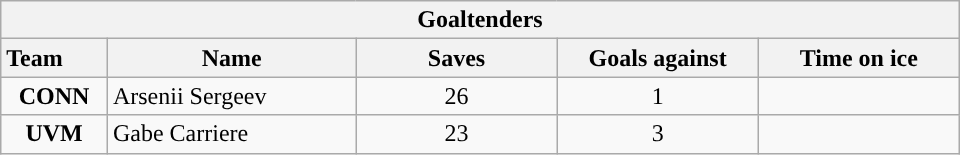<table class="wikitable" style="width:40em; text-align:right;">
<tr>
<th colspan=5>Goaltenders</th>
</tr>
<tr>
<th style="width:4em; text-align:left;">Team</th>
<th style="width:10em;">Name</th>
<th style="width:8em;">Saves</th>
<th style="width:8em;">Goals against</th>
<th style="width:8em;">Time on ice</th>
</tr>
<tr>
<td align=center><strong>CONN</strong></td>
<td style="text-align:left;">Arsenii Sergeev</td>
<td align=center>26</td>
<td align=center>1</td>
<td align=center></td>
</tr>
<tr>
<td align=center><strong>UVM</strong></td>
<td style="text-align:left;">Gabe Carriere</td>
<td align=center>23</td>
<td align=center>3</td>
<td align=center></td>
</tr>
</table>
